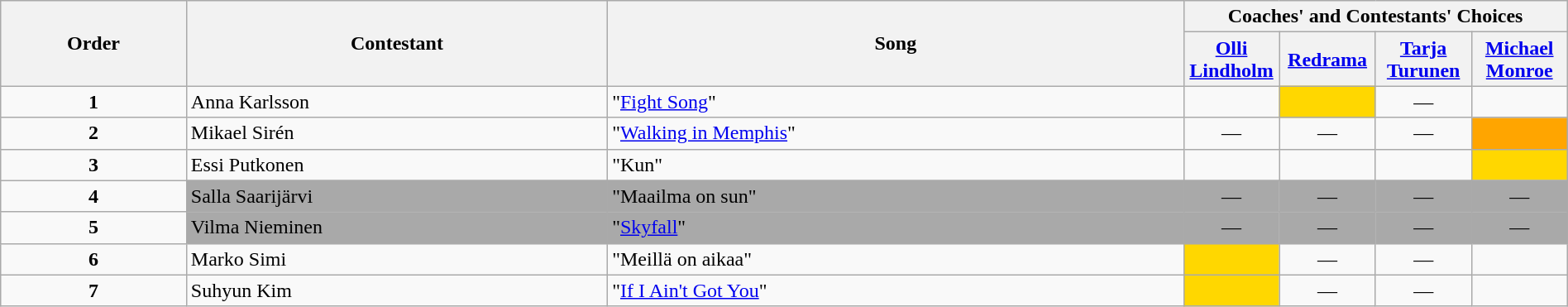<table class="wikitable" style="width:100%;">
<tr>
<th rowspan=2>Order</th>
<th rowspan=2>Contestant</th>
<th rowspan=2>Song</th>
<th colspan=4>Coaches' and Contestants' Choices</th>
</tr>
<tr>
<th width="70"><a href='#'>Olli Lindholm</a></th>
<th width="70"><a href='#'>Redrama</a></th>
<th width="70"><a href='#'>Tarja Turunen</a></th>
<th width="70"><a href='#'>Michael Monroe</a></th>
</tr>
<tr>
<td align="center"><strong>1</strong></td>
<td>Anna Karlsson</td>
<td>"<a href='#'>Fight Song</a>"</td>
<td style=";text-align:center;"></td>
<td style="background:gold;text-align:center;"></td>
<td align="center">—</td>
<td style=";text-align:center;"></td>
</tr>
<tr>
<td align="center"><strong>2</strong></td>
<td>Mikael Sirén</td>
<td>"<a href='#'>Walking in Memphis</a>"</td>
<td align="center">—</td>
<td align="center">—</td>
<td align="center">—</td>
<td style="background:orange;text-align:center;"></td>
</tr>
<tr>
<td align="center"><strong>3</strong></td>
<td>Essi Putkonen</td>
<td>"Kun"</td>
<td style=";text-align:center;"></td>
<td style=";text-align:center;"></td>
<td style=";text-align:center;"></td>
<td style="background:gold;text-align:center;"></td>
</tr>
<tr>
<td align="center"><strong>4</strong></td>
<td style="background:darkgrey;text-align:left;">Salla Saarijärvi</td>
<td style="background:darkgrey;text-align:left;">"Maailma on sun"</td>
<td style="background:darkgrey;text-align:center;">—</td>
<td style="background:darkgrey;text-align:center;">—</td>
<td style="background:darkgrey;text-align:center;">—</td>
<td style="background:darkgrey;text-align:center;">—</td>
</tr>
<tr>
<td align="center"><strong>5</strong></td>
<td style="background:darkgrey;text-align:left;">Vilma Nieminen</td>
<td style="background:darkgrey;text-align:left;">"<a href='#'>Skyfall</a>"</td>
<td style="background:darkgrey;text-align:center;">—</td>
<td style="background:darkgrey;text-align:center;">—</td>
<td style="background:darkgrey;text-align:center;">—</td>
<td style="background:darkgrey;text-align:center;">—</td>
</tr>
<tr>
<td align="center"><strong>6</strong></td>
<td>Marko Simi</td>
<td>"Meillä on aikaa"</td>
<td style="background:gold;text-align:center;"></td>
<td align="center">—</td>
<td align="center">—</td>
<td style=";text-align:center;"></td>
</tr>
<tr>
<td align="center"><strong>7</strong></td>
<td>Suhyun Kim</td>
<td>"<a href='#'>If I Ain't Got You</a>"</td>
<td style="background:gold;text-align:center;"></td>
<td align="center">—</td>
<td align="center">—</td>
<td style=";text-align:center;"></td>
</tr>
</table>
